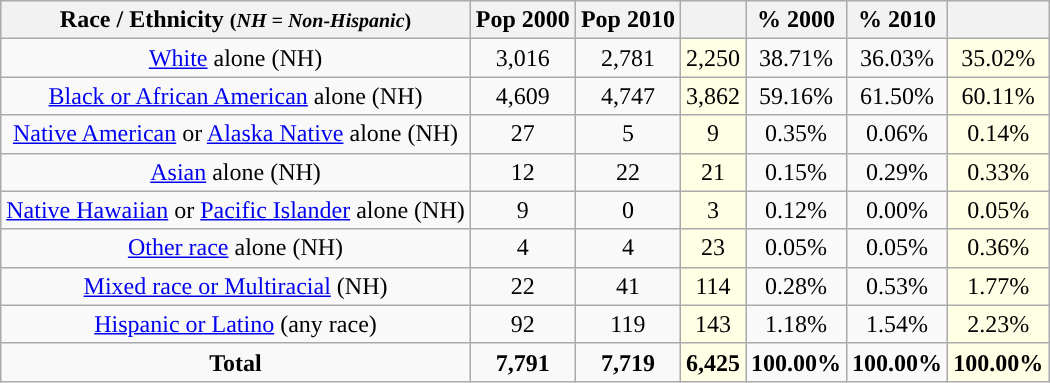<table class="wikitable" style="text-align:center;">
<tr>
<th>Race / Ethnicity <small>(<em>NH = Non-Hispanic</em>)</small></th>
<th>Pop 2000</th>
<th>Pop 2010</th>
<th></th>
<th>% 2000</th>
<th>% 2010</th>
<th></th>
</tr>
<tr>
<td><a href='#'>White</a> alone (NH)</td>
<td>3,016</td>
<td>2,781</td>
<td style='background: #ffffe6;'>2,250</td>
<td>38.71%</td>
<td>36.03%</td>
<td style='background: #ffffe6;'>35.02%</td>
</tr>
<tr>
<td><a href='#'>Black or African American</a> alone (NH)</td>
<td>4,609</td>
<td>4,747</td>
<td style='background: #ffffe6;'>3,862</td>
<td>59.16%</td>
<td>61.50%</td>
<td style='background: #ffffe6;'>60.11%</td>
</tr>
<tr>
<td><a href='#'>Native American</a> or <a href='#'>Alaska Native</a> alone (NH)</td>
<td>27</td>
<td>5</td>
<td style='background: #ffffe6;'>9</td>
<td>0.35%</td>
<td>0.06%</td>
<td style='background: #ffffe6;'>0.14%</td>
</tr>
<tr>
<td><a href='#'>Asian</a> alone (NH)</td>
<td>12</td>
<td>22</td>
<td style='background: #ffffe6;'>21</td>
<td>0.15%</td>
<td>0.29%</td>
<td style='background: #ffffe6;'>0.33%</td>
</tr>
<tr>
<td><a href='#'>Native Hawaiian</a> or <a href='#'>Pacific Islander</a> alone (NH)</td>
<td>9</td>
<td>0</td>
<td style='background: #ffffe6;'>3</td>
<td>0.12%</td>
<td>0.00%</td>
<td style='background: #ffffe6;'>0.05%</td>
</tr>
<tr>
<td><a href='#'>Other race</a> alone (NH)</td>
<td>4</td>
<td>4</td>
<td style='background: #ffffe6;'>23</td>
<td>0.05%</td>
<td>0.05%</td>
<td style='background: #ffffe6;'>0.36%</td>
</tr>
<tr>
<td><a href='#'>Mixed race or Multiracial</a> (NH)</td>
<td>22</td>
<td>41</td>
<td style='background: #ffffe6;'>114</td>
<td>0.28%</td>
<td>0.53%</td>
<td style='background: #ffffe6;'>1.77%</td>
</tr>
<tr>
<td><a href='#'>Hispanic or Latino</a> (any race)</td>
<td>92</td>
<td>119</td>
<td style='background: #ffffe6;'>143</td>
<td>1.18%</td>
<td>1.54%</td>
<td style='background: #ffffe6;'>2.23%</td>
</tr>
<tr>
<td><strong>Total</strong></td>
<td><strong>7,791</strong></td>
<td><strong>7,719</strong></td>
<td style='background: #ffffe6;'><strong>6,425</strong></td>
<td><strong>100.00%</strong></td>
<td><strong>100.00%</strong></td>
<td style='background: #ffffe6;'><strong>100.00%</strong></td>
</tr>
</table>
